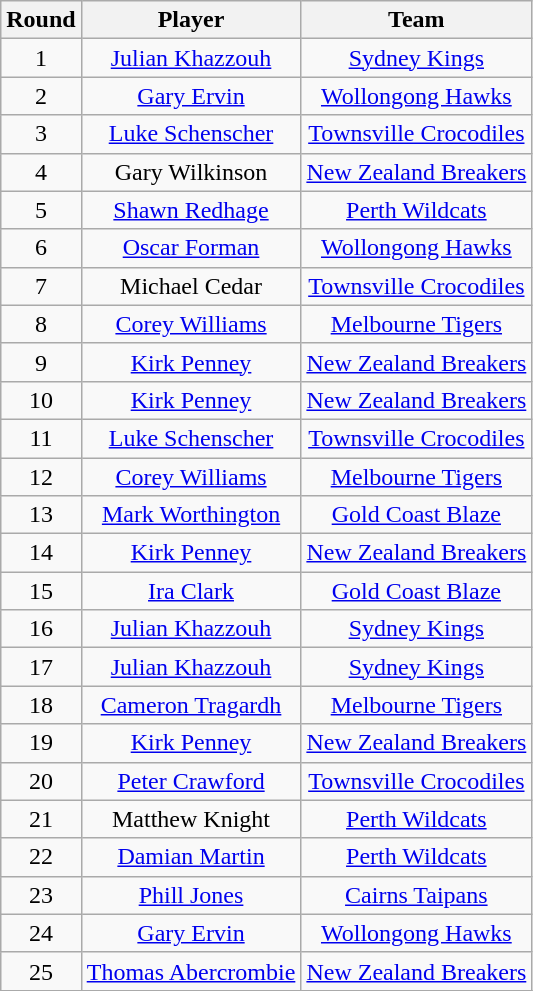<table class="wikitable" style="text-align:center">
<tr>
<th>Round</th>
<th>Player</th>
<th>Team</th>
</tr>
<tr>
<td>1</td>
<td><a href='#'>Julian Khazzouh</a></td>
<td><a href='#'>Sydney Kings</a></td>
</tr>
<tr>
<td>2</td>
<td><a href='#'>Gary Ervin</a></td>
<td><a href='#'>Wollongong Hawks</a></td>
</tr>
<tr>
<td>3</td>
<td><a href='#'>Luke Schenscher</a></td>
<td><a href='#'>Townsville Crocodiles</a></td>
</tr>
<tr>
<td>4</td>
<td>Gary Wilkinson</td>
<td><a href='#'>New Zealand Breakers</a></td>
</tr>
<tr>
<td>5</td>
<td><a href='#'>Shawn Redhage</a></td>
<td><a href='#'>Perth Wildcats</a></td>
</tr>
<tr>
<td>6</td>
<td><a href='#'>Oscar Forman</a></td>
<td><a href='#'>Wollongong Hawks</a></td>
</tr>
<tr>
<td>7</td>
<td>Michael Cedar</td>
<td><a href='#'>Townsville Crocodiles</a></td>
</tr>
<tr>
<td>8</td>
<td><a href='#'>Corey Williams</a></td>
<td><a href='#'>Melbourne Tigers</a></td>
</tr>
<tr>
<td>9</td>
<td><a href='#'>Kirk Penney</a></td>
<td><a href='#'>New Zealand Breakers</a></td>
</tr>
<tr>
<td>10</td>
<td><a href='#'>Kirk Penney</a></td>
<td><a href='#'>New Zealand Breakers</a></td>
</tr>
<tr>
<td>11</td>
<td><a href='#'>Luke Schenscher</a></td>
<td><a href='#'>Townsville Crocodiles</a></td>
</tr>
<tr>
<td>12</td>
<td><a href='#'>Corey Williams</a></td>
<td><a href='#'>Melbourne Tigers</a></td>
</tr>
<tr>
<td>13</td>
<td><a href='#'>Mark Worthington</a></td>
<td><a href='#'>Gold Coast Blaze</a></td>
</tr>
<tr>
<td>14</td>
<td><a href='#'>Kirk Penney</a></td>
<td><a href='#'>New Zealand Breakers</a></td>
</tr>
<tr>
<td>15</td>
<td><a href='#'>Ira Clark</a></td>
<td><a href='#'>Gold Coast Blaze</a></td>
</tr>
<tr>
<td>16</td>
<td><a href='#'>Julian Khazzouh</a></td>
<td><a href='#'>Sydney Kings</a></td>
</tr>
<tr>
<td>17</td>
<td><a href='#'>Julian Khazzouh</a></td>
<td><a href='#'>Sydney Kings</a></td>
</tr>
<tr>
<td>18</td>
<td><a href='#'>Cameron Tragardh</a></td>
<td><a href='#'>Melbourne Tigers</a></td>
</tr>
<tr>
<td>19</td>
<td><a href='#'>Kirk Penney</a></td>
<td><a href='#'>New Zealand Breakers</a></td>
</tr>
<tr>
<td>20</td>
<td><a href='#'>Peter Crawford</a></td>
<td><a href='#'>Townsville Crocodiles</a></td>
</tr>
<tr>
<td>21</td>
<td>Matthew Knight</td>
<td><a href='#'>Perth Wildcats</a></td>
</tr>
<tr>
<td>22</td>
<td><a href='#'>Damian Martin</a></td>
<td><a href='#'>Perth Wildcats</a></td>
</tr>
<tr>
<td>23</td>
<td><a href='#'>Phill Jones</a></td>
<td><a href='#'>Cairns Taipans</a></td>
</tr>
<tr>
<td>24</td>
<td><a href='#'>Gary Ervin</a></td>
<td><a href='#'>Wollongong Hawks</a></td>
</tr>
<tr>
<td>25</td>
<td><a href='#'>Thomas Abercrombie</a></td>
<td><a href='#'>New Zealand Breakers</a></td>
</tr>
<tr>
</tr>
</table>
